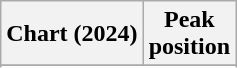<table class="wikitable sortable plainrowheaders" style="text-align:center;">
<tr>
<th scope="col">Chart (2024)</th>
<th scope="col">Peak<br>position</th>
</tr>
<tr>
</tr>
<tr>
</tr>
</table>
